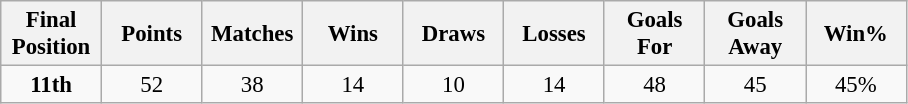<table class="wikitable" style="font-size: 95%; text-align: center;">
<tr>
<th width=60>Final Position</th>
<th width=60>Points</th>
<th width=60>Matches</th>
<th width=60>Wins</th>
<th width=60>Draws</th>
<th width=60>Losses</th>
<th width=60>Goals For</th>
<th width=60>Goals Away</th>
<th width=60>Win%</th>
</tr>
<tr>
<td><strong>11th</strong></td>
<td>52</td>
<td>38</td>
<td>14</td>
<td>10</td>
<td>14</td>
<td>48</td>
<td>45</td>
<td>45%</td>
</tr>
</table>
